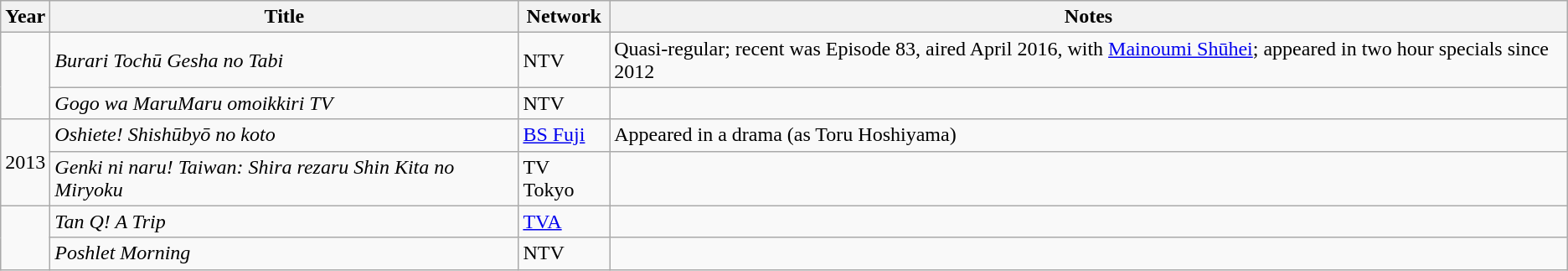<table class="wikitable">
<tr>
<th>Year</th>
<th>Title</th>
<th>Network</th>
<th>Notes</th>
</tr>
<tr>
<td rowspan="2"></td>
<td><em>Burari Tochū Gesha no Tabi</em></td>
<td>NTV</td>
<td>Quasi-regular; recent was Episode 83, aired April 2016, with <a href='#'>Mainoumi Shūhei</a>; appeared in two hour specials since 2012</td>
</tr>
<tr>
<td><em>Gogo wa MaruMaru omoikkiri TV</em></td>
<td>NTV</td>
<td></td>
</tr>
<tr>
<td rowspan="2">2013</td>
<td><em>Oshiete! Shishūbyō no koto</em></td>
<td><a href='#'>BS Fuji</a></td>
<td>Appeared in a drama (as Toru Hoshiyama)</td>
</tr>
<tr>
<td><em>Genki ni naru! Taiwan: Shira rezaru Shin Kita no Miryoku</em></td>
<td>TV Tokyo</td>
<td></td>
</tr>
<tr>
<td rowspan="2"></td>
<td><em>Tan Q! A Trip</em></td>
<td><a href='#'>TVA</a></td>
<td></td>
</tr>
<tr>
<td><em>Poshlet Morning</em></td>
<td>NTV</td>
<td></td>
</tr>
</table>
